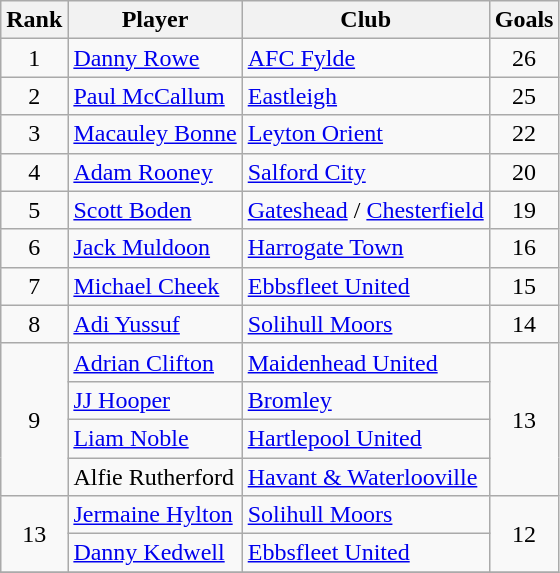<table class=wikitable style="text-align:center">
<tr>
<th>Rank</th>
<th>Player</th>
<th>Club</th>
<th>Goals</th>
</tr>
<tr>
<td rowspan=1>1</td>
<td align=left><a href='#'>Danny Rowe</a></td>
<td align=left><a href='#'>AFC Fylde</a></td>
<td rowspan=1>26</td>
</tr>
<tr>
<td rowspan=1>2</td>
<td align=left><a href='#'>Paul McCallum</a></td>
<td align=left><a href='#'>Eastleigh</a></td>
<td rowspan=1>25</td>
</tr>
<tr>
<td rowspan=1>3</td>
<td align=left><a href='#'>Macauley Bonne</a></td>
<td align=left><a href='#'>Leyton Orient</a></td>
<td rowspan=1>22</td>
</tr>
<tr>
<td rowspan=1>4</td>
<td align=left><a href='#'>Adam Rooney</a></td>
<td align=left><a href='#'>Salford City</a></td>
<td rowspan=1>20</td>
</tr>
<tr>
<td rowspan=1>5</td>
<td align=left><a href='#'>Scott Boden</a></td>
<td align=left><a href='#'>Gateshead</a> / <a href='#'>Chesterfield</a></td>
<td rowspan=1>19</td>
</tr>
<tr>
<td rowspan=1>6</td>
<td align=left><a href='#'>Jack Muldoon</a></td>
<td align=left><a href='#'>Harrogate Town</a></td>
<td rowspan=1>16</td>
</tr>
<tr>
<td rowspan=1>7</td>
<td align=left><a href='#'>Michael Cheek</a></td>
<td align=left><a href='#'>Ebbsfleet United</a></td>
<td rowspan=1>15</td>
</tr>
<tr>
<td rowspan=1>8</td>
<td align=left><a href='#'>Adi Yussuf</a></td>
<td align=left><a href='#'>Solihull Moors</a></td>
<td rowspan=1>14</td>
</tr>
<tr>
<td rowspan=4>9</td>
<td align=left><a href='#'>Adrian Clifton</a></td>
<td align=left><a href='#'>Maidenhead United</a></td>
<td rowspan=4>13</td>
</tr>
<tr>
<td align=left><a href='#'>JJ Hooper</a></td>
<td align=left><a href='#'>Bromley</a></td>
</tr>
<tr>
<td align=left><a href='#'>Liam Noble</a></td>
<td align=left><a href='#'>Hartlepool United</a></td>
</tr>
<tr>
<td align=left>Alfie Rutherford</td>
<td align=left><a href='#'>Havant & Waterlooville</a></td>
</tr>
<tr>
<td rowspan=2>13</td>
<td align=left><a href='#'>Jermaine Hylton</a></td>
<td align=left><a href='#'>Solihull Moors</a></td>
<td rowspan=2>12</td>
</tr>
<tr>
<td align=left><a href='#'>Danny Kedwell</a></td>
<td align=left><a href='#'>Ebbsfleet United</a></td>
</tr>
<tr>
</tr>
</table>
